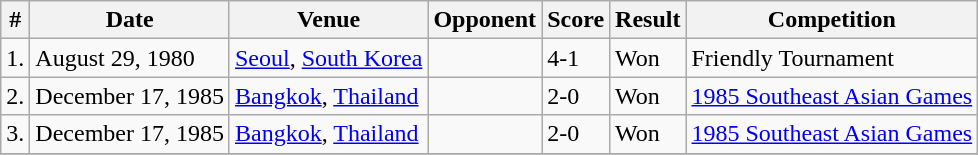<table class="wikitable">
<tr>
<th>#</th>
<th>Date</th>
<th>Venue</th>
<th>Opponent</th>
<th>Score</th>
<th>Result</th>
<th>Competition</th>
</tr>
<tr>
<td>1.</td>
<td>August 29, 1980</td>
<td><a href='#'>Seoul</a>, <a href='#'>South Korea</a></td>
<td></td>
<td>4-1</td>
<td>Won</td>
<td>Friendly Tournament</td>
</tr>
<tr>
<td>2.</td>
<td>December 17, 1985</td>
<td><a href='#'>Bangkok</a>, <a href='#'>Thailand</a></td>
<td></td>
<td>2-0</td>
<td>Won</td>
<td><a href='#'>1985 Southeast Asian Games</a></td>
</tr>
<tr>
<td>3.</td>
<td>December 17, 1985</td>
<td><a href='#'>Bangkok</a>, <a href='#'>Thailand</a></td>
<td></td>
<td>2-0</td>
<td>Won</td>
<td><a href='#'>1985 Southeast Asian Games</a></td>
</tr>
<tr>
</tr>
</table>
